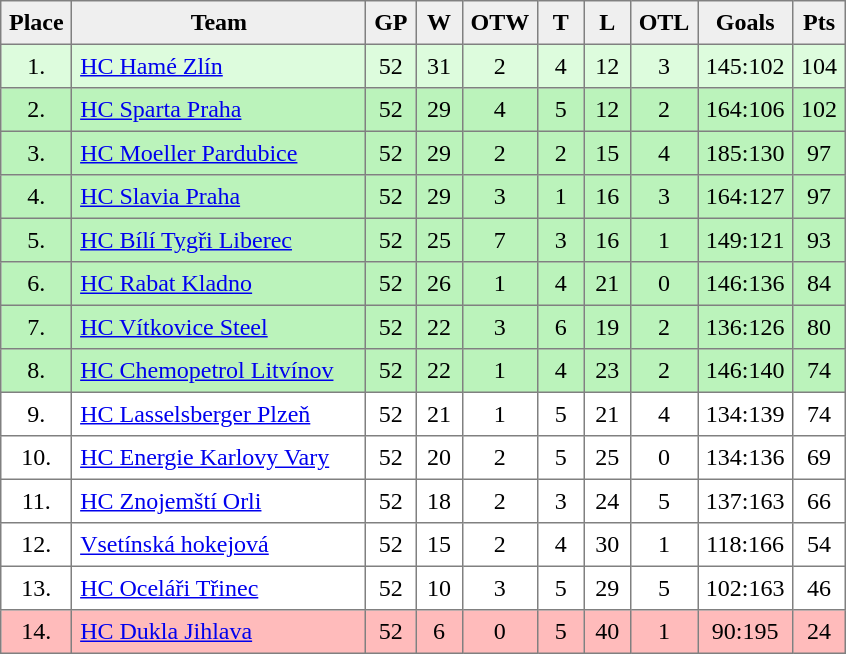<table style=border-collapse:collapse border=1 cellspacing=0 cellpadding=5>
<tr align=center bgcolor=#efefef>
<th width="20">Place</th>
<th width="185">Team</th>
<th width="20">GP</th>
<th width="20">W</th>
<th width="20">OTW</th>
<th width="20">T</th>
<th width="20">L</th>
<th width="20">OTL</th>
<th width="40">Goals</th>
<th width="20">Pts</th>
</tr>
<tr style="text-align:center;background:#DDFCDD">
<td>1.</td>
<td align="left"><a href='#'>HC Hamé Zlín</a></td>
<td>52</td>
<td>31</td>
<td>2</td>
<td>4</td>
<td>12</td>
<td>3</td>
<td>145:102</td>
<td>104</td>
</tr>
<tr style="text-align:center;background:#BBF3BB">
<td>2.</td>
<td align="left"><a href='#'>HC Sparta Praha</a></td>
<td>52</td>
<td>29</td>
<td>4</td>
<td>5</td>
<td>12</td>
<td>2</td>
<td>164:106</td>
<td>102</td>
</tr>
<tr style="text-align:center;background:#BBF3BB">
<td>3.</td>
<td align="left"><a href='#'>HC Moeller Pardubice</a></td>
<td>52</td>
<td>29</td>
<td>2</td>
<td>2</td>
<td>15</td>
<td>4</td>
<td>185:130</td>
<td>97</td>
</tr>
<tr style="text-align:center;background:#BBF3BB">
<td>4.</td>
<td align="left"><a href='#'>HC Slavia Praha</a></td>
<td>52</td>
<td>29</td>
<td>3</td>
<td>1</td>
<td>16</td>
<td>3</td>
<td>164:127</td>
<td>97</td>
</tr>
<tr style="text-align:center;background:#BBF3BB">
<td>5.</td>
<td align="left"><a href='#'>HC Bílí Tygři Liberec</a></td>
<td>52</td>
<td>25</td>
<td>7</td>
<td>3</td>
<td>16</td>
<td>1</td>
<td>149:121</td>
<td>93</td>
</tr>
<tr style="text-align:center;background:#BBF3BB">
<td>6.</td>
<td align="left"><a href='#'>HC Rabat Kladno</a></td>
<td>52</td>
<td>26</td>
<td>1</td>
<td>4</td>
<td>21</td>
<td>0</td>
<td>146:136</td>
<td>84</td>
</tr>
<tr style="text-align:center;background:#BBF3BB">
<td>7.</td>
<td align="left"><a href='#'>HC Vítkovice Steel</a></td>
<td>52</td>
<td>22</td>
<td>3</td>
<td>6</td>
<td>19</td>
<td>2</td>
<td>136:126</td>
<td>80</td>
</tr>
<tr style="text-align:center;background:#BBF3BB">
<td>8.</td>
<td align="left"><a href='#'>HC Chemopetrol Litvínov</a></td>
<td>52</td>
<td>22</td>
<td>1</td>
<td>4</td>
<td>23</td>
<td>2</td>
<td>146:140</td>
<td>74</td>
</tr>
<tr align=center>
<td>9.</td>
<td align="left"><a href='#'>HC Lasselsberger Plzeň</a></td>
<td>52</td>
<td>21</td>
<td>1</td>
<td>5</td>
<td>21</td>
<td>4</td>
<td>134:139</td>
<td>74</td>
</tr>
<tr align=center>
<td>10.</td>
<td align="left"><a href='#'>HC Energie Karlovy Vary</a></td>
<td>52</td>
<td>20</td>
<td>2</td>
<td>5</td>
<td>25</td>
<td>0</td>
<td>134:136</td>
<td>69</td>
</tr>
<tr align=center>
<td>11.</td>
<td align="left"><a href='#'>HC Znojemští Orli</a></td>
<td>52</td>
<td>18</td>
<td>2</td>
<td>3</td>
<td>24</td>
<td>5</td>
<td>137:163</td>
<td>66</td>
</tr>
<tr align=center>
<td>12.</td>
<td align="left"><a href='#'>Vsetínská hokejová</a></td>
<td>52</td>
<td>15</td>
<td>2</td>
<td>4</td>
<td>30</td>
<td>1</td>
<td>118:166</td>
<td>54</td>
</tr>
<tr align=center>
<td>13.</td>
<td align="left"><a href='#'>HC Oceláři Třinec</a></td>
<td>52</td>
<td>10</td>
<td>3</td>
<td>5</td>
<td>29</td>
<td>5</td>
<td>102:163</td>
<td>46</td>
</tr>
<tr style="text-align:center;background:#FFBBBB">
<td>14.</td>
<td align="left"><a href='#'>HC Dukla Jihlava</a></td>
<td>52</td>
<td>6</td>
<td>0</td>
<td>5</td>
<td>40</td>
<td>1</td>
<td>90:195</td>
<td>24</td>
</tr>
</table>
